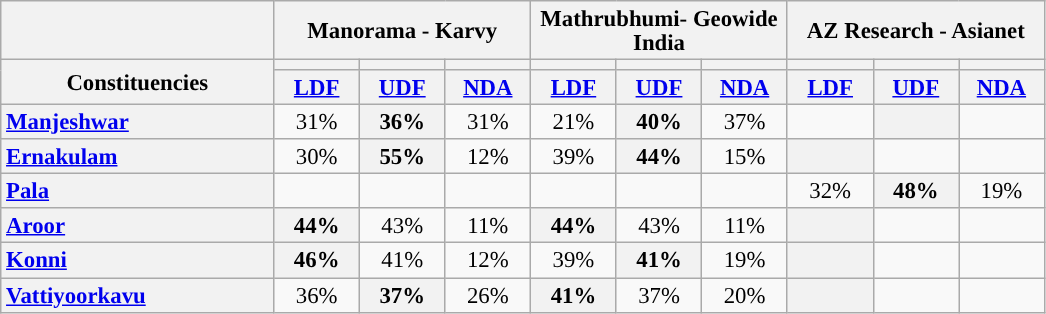<table class="wikitable sortable" style="text-align:center;font-size:95%;line-height:16px">
<tr>
<th></th>
<th width="150" colspan="3"><strong>Manorama  - Karvy</strong></th>
<th width="150" colspan="3"><strong>Mathrubhumi- Geowide India</strong></th>
<th colspan="3"><strong>AZ Research - Asianet</strong></th>
</tr>
<tr>
<th width="175" rowspan="2"><strong>Constituencies</strong></th>
<th style="background:"></th>
<th style="background:"></th>
<th style="background:"></th>
<th style="background:"></th>
<th style="background:"></th>
<th style="background:"></th>
<th style="background:"></th>
<th style="background:"></th>
<th style="background:"></th>
</tr>
<tr>
<th width="50" class="unsortable "><a href='#'>LDF</a></th>
<th width="50" class="unsortable "><a href='#'>UDF</a></th>
<th width="50" class="unsortable "><a href='#'>NDA</a></th>
<th width="50" class="unsortable "><a href='#'>LDF</a></th>
<th width="50" class="unsortable "><a href='#'>UDF</a></th>
<th width="50" class="unsortable "><a href='#'>NDA</a></th>
<th width="50" class="unsortable "><a href='#'>LDF</a></th>
<th width="50" class="unsortable "><a href='#'>UDF</a></th>
<th width="50" class="unsortable "><a href='#'>NDA</a></th>
</tr>
<tr>
<th style="text-align:left"><a href='#'>Manjeshwar</a></th>
<td>31%</td>
<th style="background:"><strong>36%</strong></th>
<td>31%</td>
<td>21%</td>
<th style="background:"><strong>40%</strong></th>
<td>37%</td>
<td></td>
<th></th>
<td></td>
</tr>
<tr>
<th style="text-align:left"><a href='#'>Ernakulam</a></th>
<td>30%</td>
<th style="background:"><strong>55%</strong></th>
<td>12%</td>
<td>39%</td>
<th style="background:"><strong>44%</strong></th>
<td>15%</td>
<th></th>
<td></td>
<td></td>
</tr>
<tr>
<th style="text-align:left"><a href='#'>Pala</a></th>
<td></td>
<td></td>
<td></td>
<td></td>
<td></td>
<td></td>
<td>32%</td>
<th style="background:"><strong>48%</strong></th>
<td>19%</td>
</tr>
<tr>
<th style="text-align:left"><a href='#'>Aroor</a></th>
<th style="background:"><strong>44%</strong></th>
<td>43%</td>
<td>11%</td>
<th style="background:"><strong>44%</strong></th>
<td>43%</td>
<td>11%</td>
<th></th>
<td></td>
<td></td>
</tr>
<tr>
<th style="text-align:left"><a href='#'>Konni</a></th>
<th style="background:"><strong>46%</strong></th>
<td>41%</td>
<td>12%</td>
<td>39%</td>
<th style="background:"><strong>41%</strong></th>
<td>19%</td>
<th></th>
<td></td>
<td></td>
</tr>
<tr>
<th style="text-align:left"><a href='#'>Vattiyoorkavu</a></th>
<td>36%</td>
<th style="background:"><strong>37%</strong></th>
<td>26%</td>
<th style="background:"><strong>41%</strong></th>
<td>37%</td>
<td>20%</td>
<th></th>
<td></td>
<td></td>
</tr>
</table>
